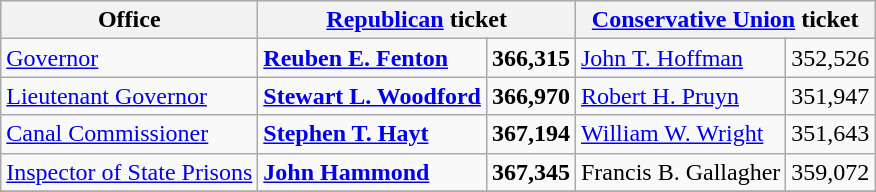<table class=wikitable>
<tr bgcolor=lightgrey>
<th>Office</th>
<th colspan="2" ><a href='#'>Republican</a> ticket</th>
<th colspan="2" ><a href='#'>Conservative Union</a> ticket</th>
</tr>
<tr>
<td><a href='#'>Governor</a></td>
<td><strong><a href='#'>Reuben E. Fenton</a></strong></td>
<td align="right"><strong>366,315</strong></td>
<td><a href='#'>John T. Hoffman</a></td>
<td align="right">352,526</td>
</tr>
<tr>
<td><a href='#'>Lieutenant Governor</a></td>
<td><strong><a href='#'>Stewart L. Woodford</a></strong></td>
<td align="right"><strong>366,970</strong></td>
<td><a href='#'>Robert H. Pruyn</a></td>
<td align="right">351,947</td>
</tr>
<tr>
<td><a href='#'>Canal Commissioner</a></td>
<td><strong><a href='#'>Stephen T. Hayt</a></strong></td>
<td align="right"><strong>367,194</strong></td>
<td><a href='#'>William W. Wright</a></td>
<td align="right">351,643</td>
</tr>
<tr>
<td><a href='#'>Inspector of State Prisons</a></td>
<td><strong><a href='#'>John Hammond</a></strong></td>
<td align="right"><strong>367,345</strong></td>
<td>Francis B. Gallagher</td>
<td align="right">359,072</td>
</tr>
<tr>
</tr>
</table>
